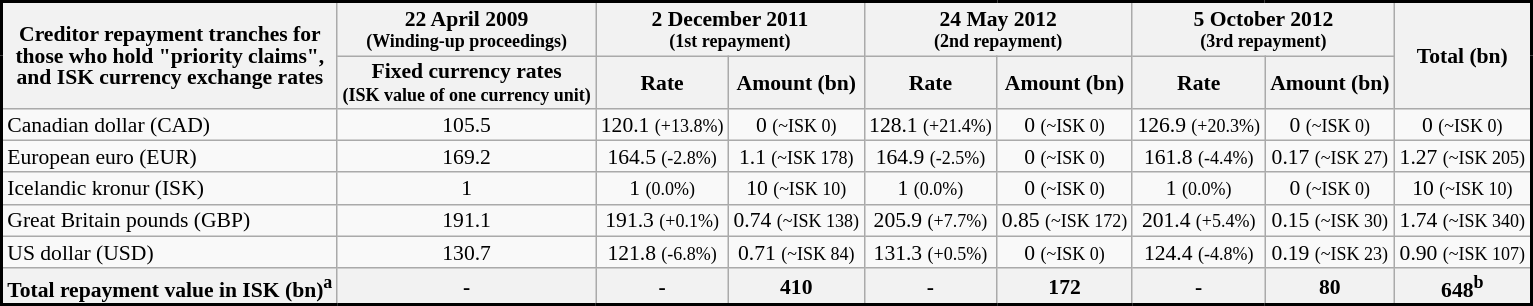<table class="wikitable" style="border-collapse:collapse; font-size:90%; line-height:1.0; border:2px solid; text-align:center">
<tr>
<th rowspan="2">Creditor repayment tranches for<br>those who hold "priority claims",<br>and ISK currency exchange rates</th>
<th>22 April 2009<br><small>(Winding-up proceedings)</small></th>
<th colspan="2">2 December 2011<br><small>(1st repayment)</small></th>
<th colspan="2">24 May 2012<br><small>(2nd repayment)</small></th>
<th colspan="2">5 October 2012<br><small>(3rd repayment)</small></th>
<th rowspan="2">Total (bn)</th>
</tr>
<tr>
<th>Fixed currency rates<br><small>(ISK value of one currency unit)</small></th>
<th>Rate</th>
<th>Amount (bn)</th>
<th>Rate</th>
<th>Amount (bn)</th>
<th>Rate</th>
<th>Amount (bn)</th>
</tr>
<tr align=center>
<td align=left>Canadian dollar (CAD)</td>
<td>105.5</td>
<td>120.1 <small>(+13.8%)</small></td>
<td>0 <small>(~ISK 0)</small></td>
<td>128.1 <small>(+21.4%)</small></td>
<td>0 <small>(~ISK 0)</small></td>
<td>126.9 <small>(+20.3%)</small></td>
<td>0 <small>(~ISK 0)</small></td>
<td>0 <small>(~ISK 0)</small></td>
</tr>
<tr align=center>
<td align=left>European euro (EUR)</td>
<td>169.2</td>
<td>164.5 <small>(-2.8%)</small></td>
<td>1.1 <small>(~ISK 178)</small></td>
<td>164.9 <small>(-2.5%)</small></td>
<td>0 <small>(~ISK 0)</small></td>
<td>161.8 <small>(-4.4%)</small></td>
<td>0.17 <small>(~ISK 27)</small></td>
<td>1.27 <small>(~ISK 205)</small></td>
</tr>
<tr align=center>
<td align=left>Icelandic kronur (ISK)</td>
<td>1</td>
<td>1 <small>(0.0%)</small></td>
<td>10 <small>(~ISK 10)</small></td>
<td>1 <small>(0.0%)</small></td>
<td>0 <small>(~ISK 0)</small></td>
<td>1 <small>(0.0%)</small></td>
<td>0 <small>(~ISK 0)</small></td>
<td>10 <small>(~ISK 10)</small></td>
</tr>
<tr align=center>
<td align=left>Great Britain pounds (GBP)</td>
<td>191.1</td>
<td>191.3 <small>(+0.1%)</small></td>
<td>0.74 <small>(~ISK 138)</small></td>
<td>205.9 <small>(+7.7%)</small></td>
<td>0.85 <small>(~ISK 172)</small></td>
<td>201.4 <small>(+5.4%)</small></td>
<td>0.15 <small>(~ISK 30)</small></td>
<td>1.74 <small>(~ISK 340)</small></td>
</tr>
<tr align=center>
<td align=left>US dollar (USD)</td>
<td>130.7</td>
<td>121.8 <small>(-6.8%)</small></td>
<td>0.71 <small>(~ISK 84)</small></td>
<td>131.3 <small>(+0.5%)</small></td>
<td>0 <small>(~ISK 0)</small></td>
<td>124.4 <small>(-4.8%)</small></td>
<td>0.19 <small>(~ISK 23)</small></td>
<td>0.90 <small>(~ISK 107)</small></td>
</tr>
<tr align=center>
<th align=left>Total repayment value in ISK (bn)<sup>a</sup></th>
<th>-</th>
<th>-</th>
<th>410</th>
<th>-</th>
<th>172</th>
<th>-</th>
<th>80</th>
<th>648<sup>b</sup></th>
</tr>
<tr>
</tr>
</table>
